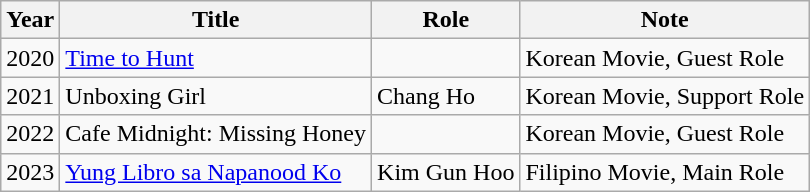<table class="wikitable">
<tr>
<th>Year</th>
<th>Title</th>
<th>Role</th>
<th>Note</th>
</tr>
<tr>
<td>2020</td>
<td><a href='#'>Time to Hunt</a></td>
<td></td>
<td>Korean Movie, Guest Role</td>
</tr>
<tr>
<td>2021</td>
<td>Unboxing Girl</td>
<td>Chang Ho</td>
<td>Korean Movie, Support Role</td>
</tr>
<tr>
<td>2022</td>
<td>Cafe Midnight: Missing Honey</td>
<td></td>
<td>Korean Movie, Guest Role</td>
</tr>
<tr>
<td>2023</td>
<td><a href='#'>Yung Libro sa Napanood Ko</a></td>
<td>Kim Gun Hoo</td>
<td>Filipino Movie, Main Role</td>
</tr>
</table>
